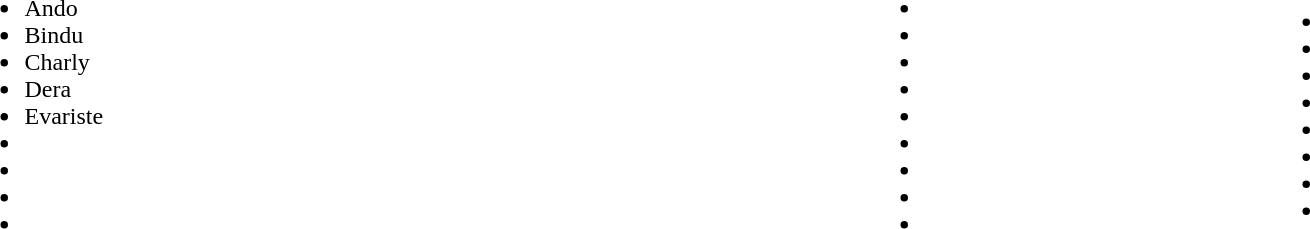<table width="90%">
<tr>
<td><br><ul><li>Ando</li><li>Bindu</li><li>Charly</li><li>Dera</li><li>Evariste</li><li></li><li></li><li></li><li></li></ul></td>
<td><br><ul><li></li><li></li><li></li><li></li><li></li><li></li><li></li><li></li><li></li></ul></td>
<td><br><ul><li></li><li></li><li></li><li></li><li></li><li></li><li></li><li></li></ul></td>
</tr>
</table>
